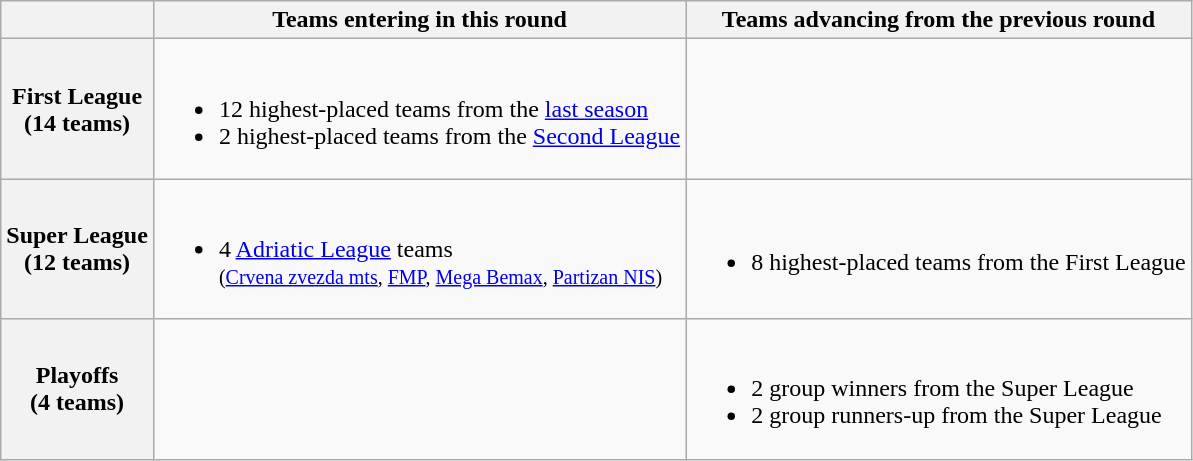<table class="wikitable">
<tr>
<th></th>
<th>Teams entering in this round</th>
<th>Teams advancing from the previous round</th>
</tr>
<tr>
<th>First League<br>(14 teams)</th>
<td><br><ul><li>12 highest-placed teams from the <a href='#'>last season</a></li><li>2 highest-placed teams from the <a href='#'>Second League</a></li></ul></td>
<td></td>
</tr>
<tr>
<th>Super League<br>(12 teams)</th>
<td><br><ul><li>4 <a href='#'>Adriatic League</a> teams<br><small>(<a href='#'>Crvena zvezda mts</a>, <a href='#'>FMP</a>, <a href='#'>Mega Bemax</a>, <a href='#'>Partizan NIS</a>)</small></li></ul></td>
<td><br><ul><li>8 highest-placed teams from the First League</li></ul></td>
</tr>
<tr>
<th>Playoffs<br>(4 teams)</th>
<td></td>
<td><br><ul><li>2 group winners from the Super League</li><li>2 group runners-up from the Super League</li></ul></td>
</tr>
</table>
